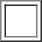<table border="1" cellpadding="10">
<tr>
<td></td>
</tr>
</table>
